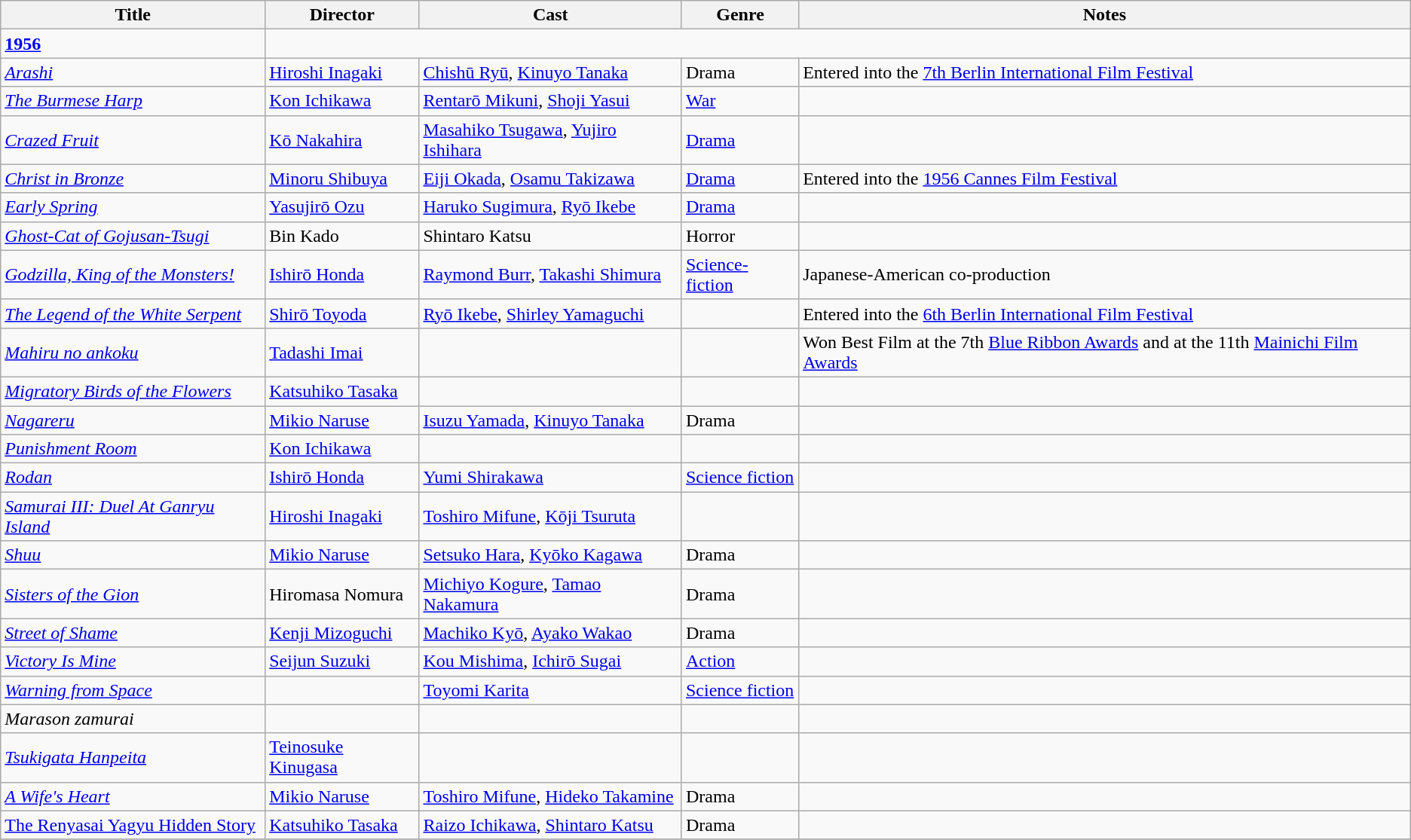<table class="wikitable">
<tr>
<th>Title</th>
<th>Director</th>
<th>Cast</th>
<th>Genre</th>
<th>Notes</th>
</tr>
<tr>
<td><strong><a href='#'>1956</a></strong></td>
</tr>
<tr>
<td><em><a href='#'>Arashi</a></em></td>
<td><a href='#'>Hiroshi Inagaki</a></td>
<td><a href='#'>Chishū Ryū</a>, <a href='#'>Kinuyo Tanaka</a></td>
<td>Drama</td>
<td>Entered into the <a href='#'>7th Berlin International Film Festival</a></td>
</tr>
<tr>
<td><em><a href='#'>The Burmese Harp</a></em></td>
<td><a href='#'>Kon Ichikawa</a></td>
<td><a href='#'>Rentarō Mikuni</a>, <a href='#'>Shoji Yasui</a></td>
<td><a href='#'>War</a></td>
<td></td>
</tr>
<tr>
<td><em><a href='#'>Crazed Fruit</a></em></td>
<td><a href='#'>Kō Nakahira</a></td>
<td><a href='#'>Masahiko Tsugawa</a>, <a href='#'>Yujiro Ishihara</a></td>
<td><a href='#'>Drama</a></td>
<td></td>
</tr>
<tr>
<td><em><a href='#'>Christ in Bronze</a></em></td>
<td><a href='#'>Minoru Shibuya</a></td>
<td><a href='#'>Eiji Okada</a>, <a href='#'>Osamu Takizawa</a></td>
<td><a href='#'>Drama</a></td>
<td>Entered into the <a href='#'>1956 Cannes Film Festival</a></td>
</tr>
<tr>
<td><em><a href='#'>Early Spring</a></em></td>
<td><a href='#'>Yasujirō Ozu</a></td>
<td><a href='#'>Haruko Sugimura</a>, <a href='#'>Ryō Ikebe</a></td>
<td><a href='#'>Drama</a></td>
<td></td>
</tr>
<tr>
<td><em><a href='#'>Ghost-Cat of Gojusan-Tsugi</a></em></td>
<td>Bin Kado</td>
<td>Shintaro Katsu</td>
<td>Horror</td>
<td></td>
</tr>
<tr>
<td><em><a href='#'>Godzilla, King of the Monsters!</a></em></td>
<td><a href='#'>Ishirō Honda</a></td>
<td><a href='#'>Raymond Burr</a>, <a href='#'>Takashi Shimura</a></td>
<td><a href='#'>Science-fiction</a></td>
<td>Japanese-American co-production</td>
</tr>
<tr>
<td><em><a href='#'>The Legend of the White Serpent</a></em></td>
<td><a href='#'>Shirō Toyoda</a></td>
<td><a href='#'>Ryō Ikebe</a>, <a href='#'>Shirley Yamaguchi</a></td>
<td></td>
<td>Entered into the <a href='#'>6th Berlin International Film Festival</a></td>
</tr>
<tr>
<td><em><a href='#'>Mahiru no ankoku</a></em></td>
<td><a href='#'>Tadashi Imai</a></td>
<td></td>
<td></td>
<td>Won Best Film at the 7th <a href='#'>Blue Ribbon Awards</a> and at the 11th <a href='#'>Mainichi Film Awards</a></td>
</tr>
<tr>
<td><em><a href='#'>Migratory Birds of the Flowers</a></em></td>
<td><a href='#'>Katsuhiko Tasaka</a></td>
<td></td>
<td></td>
<td></td>
</tr>
<tr>
<td><em><a href='#'>Nagareru</a></em></td>
<td><a href='#'>Mikio Naruse</a></td>
<td><a href='#'>Isuzu Yamada</a>, <a href='#'>Kinuyo Tanaka</a></td>
<td>Drama</td>
<td></td>
</tr>
<tr>
<td><em><a href='#'>Punishment Room</a></em></td>
<td><a href='#'>Kon Ichikawa</a></td>
<td></td>
<td></td>
<td></td>
</tr>
<tr>
<td><em><a href='#'>Rodan</a></em></td>
<td><a href='#'>Ishirō Honda</a></td>
<td><a href='#'>Yumi Shirakawa</a></td>
<td><a href='#'>Science fiction</a></td>
<td></td>
</tr>
<tr>
<td><em><a href='#'>Samurai III: Duel At Ganryu Island</a></em></td>
<td><a href='#'>Hiroshi Inagaki</a></td>
<td><a href='#'>Toshiro Mifune</a>, <a href='#'>Kōji Tsuruta</a></td>
<td></td>
<td></td>
</tr>
<tr>
<td><em><a href='#'>Shuu</a></em></td>
<td><a href='#'>Mikio Naruse</a></td>
<td><a href='#'>Setsuko Hara</a>, <a href='#'>Kyōko Kagawa</a></td>
<td>Drama</td>
<td></td>
</tr>
<tr>
<td><em><a href='#'>Sisters of the Gion</a></em></td>
<td>Hiromasa Nomura</td>
<td><a href='#'>Michiyo Kogure</a>, <a href='#'>Tamao Nakamura</a></td>
<td>Drama</td>
<td></td>
</tr>
<tr>
<td><em><a href='#'>Street of Shame</a></em></td>
<td><a href='#'>Kenji Mizoguchi</a></td>
<td><a href='#'>Machiko Kyō</a>, <a href='#'>Ayako Wakao</a></td>
<td>Drama</td>
<td></td>
</tr>
<tr>
<td><em><a href='#'>Victory Is Mine</a></em></td>
<td><a href='#'>Seijun Suzuki</a></td>
<td><a href='#'>Kou Mishima</a>, <a href='#'>Ichirō Sugai</a></td>
<td><a href='#'>Action</a></td>
<td></td>
</tr>
<tr>
<td><em><a href='#'>Warning from Space</a></em></td>
<td></td>
<td><a href='#'>Toyomi Karita</a></td>
<td><a href='#'>Science fiction</a></td>
<td></td>
</tr>
<tr>
<td><em>Marason zamurai</em></td>
<td></td>
<td></td>
<td></td>
</tr>
<tr>
<td><em><a href='#'>Tsukigata Hanpeita</a></em></td>
<td><a href='#'>Teinosuke Kinugasa</a></td>
<td></td>
<td></td>
<td></td>
</tr>
<tr>
<td><em><a href='#'>A Wife's Heart</a></em></td>
<td><a href='#'>Mikio Naruse</a></td>
<td><a href='#'>Toshiro Mifune</a>, <a href='#'>Hideko Takamine</a></td>
<td>Drama</td>
<td></td>
</tr>
<tr>
<td><a href='#'>The Renyasai Yagyu Hidden Story</a></td>
<td><a href='#'>Katsuhiko Tasaka</a></td>
<td><a href='#'>Raizo Ichikawa</a>, <a href='#'>Shintaro Katsu</a></td>
<td>Drama</td>
<td></td>
</tr>
<tr>
</tr>
</table>
